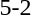<table style="text-align:center">
<tr>
<th width=200></th>
<th width=100></th>
<th width=200></th>
</tr>
<tr>
<td align=right></td>
<td>5-2</td>
<td align=left></td>
</tr>
</table>
